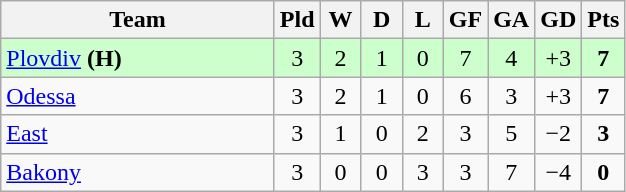<table class="wikitable" style="text-align:center;">
<tr>
<th width=175>Team</th>
<th width=20 abbr="Played">Pld</th>
<th width=20 abbr="Won">W</th>
<th width=20 abbr="Drawn">D</th>
<th width=20 abbr="Lost">L</th>
<th width=20 abbr="Goals for">GF</th>
<th width=20 abbr="Goals against">GA</th>
<th width=20 abbr="Goal difference">GD</th>
<th width=20 abbr="Points">Pts</th>
</tr>
<tr bgcolor=#ccffcc>
<td align=left> <a href='#'>Plovdiv</a> <strong>(H)</strong></td>
<td>3</td>
<td>2</td>
<td>1</td>
<td>0</td>
<td>7</td>
<td>4</td>
<td>+3</td>
<td><strong>7</strong></td>
</tr>
<tr>
<td align=left> <a href='#'>Odessa</a></td>
<td>3</td>
<td>2</td>
<td>1</td>
<td>0</td>
<td>6</td>
<td>3</td>
<td>+3</td>
<td><strong>7</strong></td>
</tr>
<tr>
<td align=left> <a href='#'>East</a></td>
<td>3</td>
<td>1</td>
<td>0</td>
<td>2</td>
<td>3</td>
<td>5</td>
<td>−2</td>
<td><strong>3</strong></td>
</tr>
<tr>
<td align=left> <a href='#'>Bakony</a></td>
<td>3</td>
<td>0</td>
<td>0</td>
<td>3</td>
<td>3</td>
<td>7</td>
<td>−4</td>
<td><strong>0</strong></td>
</tr>
</table>
